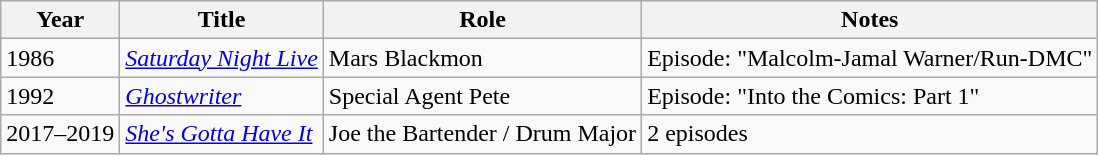<table class="wikitable" style="white-space:nowrap">
<tr>
<th>Year</th>
<th>Title</th>
<th>Role</th>
<th>Notes</th>
</tr>
<tr>
<td>1986</td>
<td><em><a href='#'>Saturday Night Live</a></em></td>
<td>Mars Blackmon</td>
<td>Episode: "Malcolm-Jamal Warner/Run-DMC"</td>
</tr>
<tr>
<td>1992</td>
<td><em><a href='#'>Ghostwriter</a></em></td>
<td>Special Agent Pete</td>
<td>Episode: "Into the Comics: Part 1"</td>
</tr>
<tr>
<td>2017–2019</td>
<td><em><a href='#'>She's Gotta Have It</a></em></td>
<td>Joe the Bartender / Drum Major</td>
<td>2 episodes</td>
</tr>
</table>
